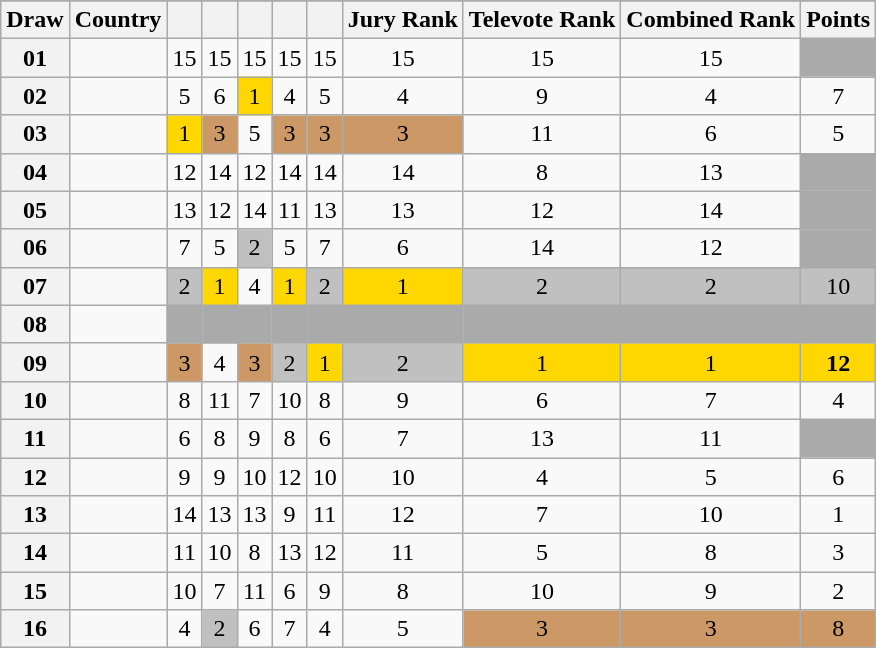<table class="sortable wikitable collapsible plainrowheaders" style="text-align:center;">
<tr>
</tr>
<tr>
<th scope="col">Draw</th>
<th scope="col">Country</th>
<th scope="col"><small></small></th>
<th scope="col"><small></small></th>
<th scope="col"><small></small></th>
<th scope="col"><small></small></th>
<th scope="col"><small></small></th>
<th scope="col">Jury Rank</th>
<th scope="col">Televote Rank</th>
<th scope="col">Combined Rank</th>
<th scope="col">Points</th>
</tr>
<tr>
<th scope="row" style="text-align:center;">01</th>
<td style="text-align:left;"></td>
<td>15</td>
<td>15</td>
<td>15</td>
<td>15</td>
<td>15</td>
<td>15</td>
<td>15</td>
<td>15</td>
<td style="background:#AAAAAA;"></td>
</tr>
<tr>
<th scope="row" style="text-align:center;">02</th>
<td style="text-align:left;"></td>
<td>5</td>
<td>6</td>
<td style="background:gold;">1</td>
<td>4</td>
<td>5</td>
<td>4</td>
<td>9</td>
<td>4</td>
<td>7</td>
</tr>
<tr>
<th scope="row" style="text-align:center;">03</th>
<td style="text-align:left;"></td>
<td style="background:gold;">1</td>
<td style="background:#CC9966;">3</td>
<td>5</td>
<td style="background:#CC9966;">3</td>
<td style="background:#CC9966;">3</td>
<td style="background:#CC9966;">3</td>
<td>11</td>
<td>6</td>
<td>5</td>
</tr>
<tr>
<th scope="row" style="text-align:center;">04</th>
<td style="text-align:left;"></td>
<td>12</td>
<td>14</td>
<td>12</td>
<td>14</td>
<td>14</td>
<td>14</td>
<td>8</td>
<td>13</td>
<td style="background:#AAAAAA;"></td>
</tr>
<tr>
<th scope="row" style="text-align:center;">05</th>
<td style="text-align:left;"></td>
<td>13</td>
<td>12</td>
<td>14</td>
<td>11</td>
<td>13</td>
<td>13</td>
<td>12</td>
<td>14</td>
<td style="background:#AAAAAA;"></td>
</tr>
<tr>
<th scope="row" style="text-align:center;">06</th>
<td style="text-align:left;"></td>
<td>7</td>
<td>5</td>
<td style="background:silver;">2</td>
<td>5</td>
<td>7</td>
<td>6</td>
<td>14</td>
<td>12</td>
<td style="background:#AAAAAA;"></td>
</tr>
<tr>
<th scope="row" style="text-align:center;">07</th>
<td style="text-align:left;"></td>
<td style="background:silver;">2</td>
<td style="background:gold;">1</td>
<td>4</td>
<td style="background:gold;">1</td>
<td style="background:silver;">2</td>
<td style="background:gold;">1</td>
<td style="background:silver;">2</td>
<td style="background:silver;">2</td>
<td style="background:silver;">10</td>
</tr>
<tr class="sortbottom">
<th scope="row" style="text-align:center;">08</th>
<td align="left"></td>
<td style="background:#AAAAAA;"></td>
<td style="background:#AAAAAA;"></td>
<td style="background:#AAAAAA;"></td>
<td style="background:#AAAAAA;"></td>
<td style="background:#AAAAAA;"></td>
<td style="background:#AAAAAA;"></td>
<td style="background:#AAAAAA;"></td>
<td style="background:#AAAAAA;"></td>
<td style="background:#AAAAAA;"></td>
</tr>
<tr>
<th scope="row" style="text-align:center;">09</th>
<td style="text-align:left;"></td>
<td style="background:#CC9966;">3</td>
<td>4</td>
<td style="background:#CC9966;">3</td>
<td style="background:silver;">2</td>
<td style="background:gold;">1</td>
<td style="background:silver;">2</td>
<td style="background:gold;">1</td>
<td style="background:gold;">1</td>
<td style="background:gold;"><strong>12</strong></td>
</tr>
<tr>
<th scope="row" style="text-align:center;">10</th>
<td style="text-align:left;"></td>
<td>8</td>
<td>11</td>
<td>7</td>
<td>10</td>
<td>8</td>
<td>9</td>
<td>6</td>
<td>7</td>
<td>4</td>
</tr>
<tr>
<th scope="row" style="text-align:center;">11</th>
<td style="text-align:left;"></td>
<td>6</td>
<td>8</td>
<td>9</td>
<td>8</td>
<td>6</td>
<td>7</td>
<td>13</td>
<td>11</td>
<td style="background:#AAAAAA;"></td>
</tr>
<tr>
<th scope="row" style="text-align:center;">12</th>
<td style="text-align:left;"></td>
<td>9</td>
<td>9</td>
<td>10</td>
<td>12</td>
<td>10</td>
<td>10</td>
<td>4</td>
<td>5</td>
<td>6</td>
</tr>
<tr>
<th scope="row" style="text-align:center;">13</th>
<td style="text-align:left;"></td>
<td>14</td>
<td>13</td>
<td>13</td>
<td>9</td>
<td>11</td>
<td>12</td>
<td>7</td>
<td>10</td>
<td>1</td>
</tr>
<tr>
<th scope="row" style="text-align:center;">14</th>
<td style="text-align:left;"></td>
<td>11</td>
<td>10</td>
<td>8</td>
<td>13</td>
<td>12</td>
<td>11</td>
<td>5</td>
<td>8</td>
<td>3</td>
</tr>
<tr>
<th scope="row" style="text-align:center;">15</th>
<td style="text-align:left;"></td>
<td>10</td>
<td>7</td>
<td>11</td>
<td>6</td>
<td>9</td>
<td>8</td>
<td>10</td>
<td>9</td>
<td>2</td>
</tr>
<tr>
<th scope="row" style="text-align:center;">16</th>
<td style="text-align:left;"></td>
<td>4</td>
<td style="background:silver;">2</td>
<td>6</td>
<td>7</td>
<td>4</td>
<td>5</td>
<td style="background:#CC9966;">3</td>
<td style="background:#CC9966;">3</td>
<td style="background:#CC9966;">8</td>
</tr>
</table>
